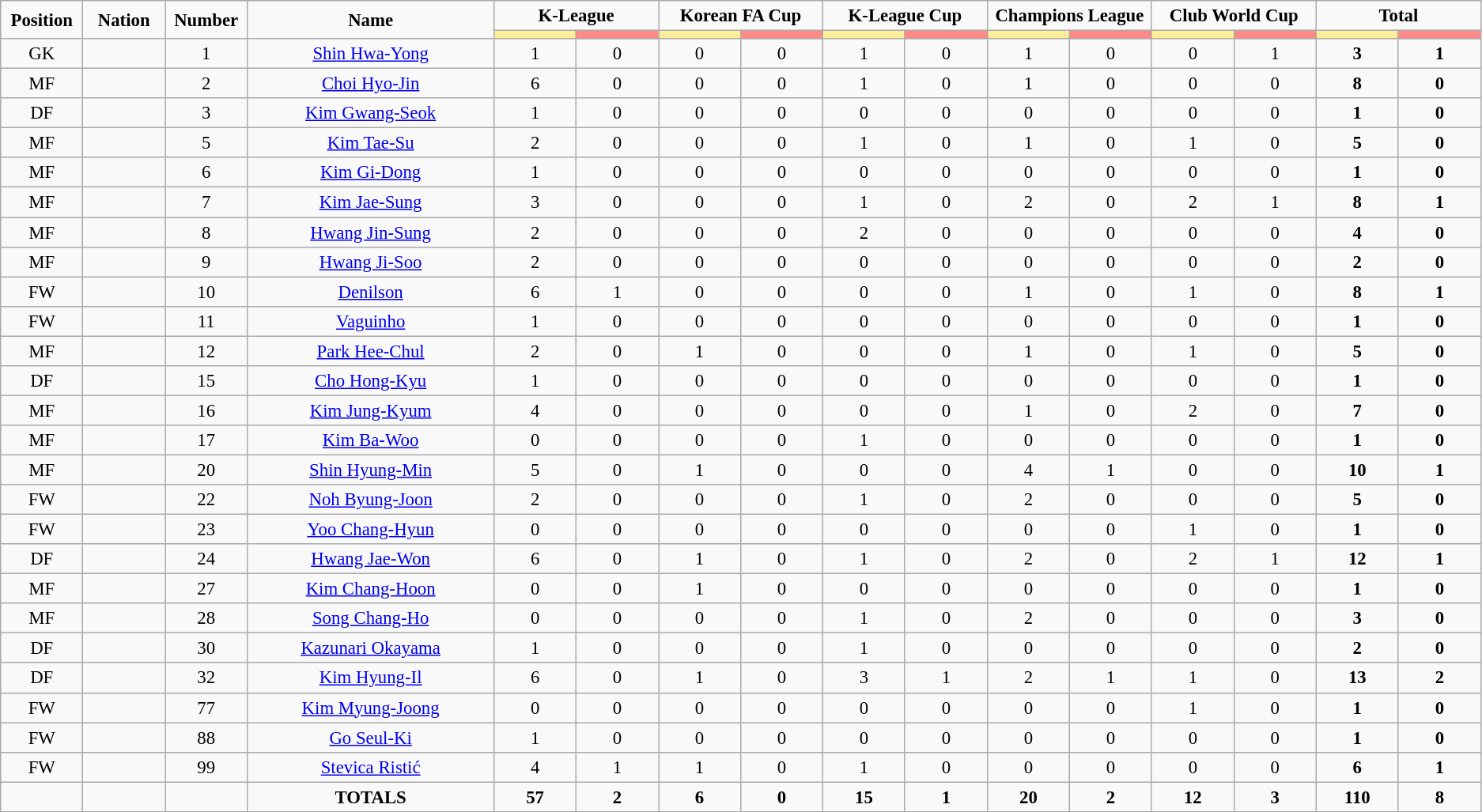<table class="wikitable" style="font-size: 95%; text-align: center;">
<tr style="text-align:center;">
<td rowspan="2"  style="width:5%; "><strong>Position</strong></td>
<td rowspan="2"  style="width:5%; "><strong>Nation</strong></td>
<td rowspan="2"  style="width:5%; "><strong>Number</strong></td>
<td rowspan="2"  style="width:15%; "><strong>Name</strong></td>
<td colspan="2"><strong>K-League</strong></td>
<td colspan="2"><strong>Korean FA Cup</strong></td>
<td colspan="2"><strong>K-League Cup</strong></td>
<td colspan="2"><strong>Champions League</strong></td>
<td colspan="2"><strong>Club World Cup</strong></td>
<td colspan="2"><strong>Total</strong></td>
</tr>
<tr>
<th style="width:5%; background:#fe9;"></th>
<th style="width:5%; background:#ff8888;"></th>
<th style="width:5%; background:#fe9;"></th>
<th style="width:5%; background:#ff8888;"></th>
<th style="width:5%; background:#fe9;"></th>
<th style="width:5%; background:#ff8888;"></th>
<th style="width:5%; background:#fe9;"></th>
<th style="width:5%; background:#ff8888;"></th>
<th style="width:5%; background:#fe9;"></th>
<th style="width:5%; background:#ff8888;"></th>
<th style="width:5%; background:#fe9;"></th>
<th style="width:5%; background:#ff8888;"></th>
</tr>
<tr>
<td>GK</td>
<td></td>
<td>1</td>
<td><a href='#'>Shin Hwa-Yong</a></td>
<td>1</td>
<td>0</td>
<td>0</td>
<td>0</td>
<td>1</td>
<td>0</td>
<td>1</td>
<td>0</td>
<td>0</td>
<td>1</td>
<td><strong>3</strong></td>
<td><strong>1</strong></td>
</tr>
<tr>
<td>MF</td>
<td></td>
<td>2</td>
<td><a href='#'>Choi Hyo-Jin</a></td>
<td>6</td>
<td>0</td>
<td>0</td>
<td>0</td>
<td>1</td>
<td>0</td>
<td>1</td>
<td>0</td>
<td>0</td>
<td>0</td>
<td><strong>8</strong></td>
<td><strong>0</strong></td>
</tr>
<tr>
<td>DF</td>
<td></td>
<td>3</td>
<td><a href='#'>Kim Gwang-Seok</a></td>
<td>1</td>
<td>0</td>
<td>0</td>
<td>0</td>
<td>0</td>
<td>0</td>
<td>0</td>
<td>0</td>
<td>0</td>
<td>0</td>
<td><strong>1</strong></td>
<td><strong>0</strong></td>
</tr>
<tr>
<td>MF</td>
<td></td>
<td>5</td>
<td><a href='#'>Kim Tae-Su</a></td>
<td>2</td>
<td>0</td>
<td>0</td>
<td>0</td>
<td>1</td>
<td>0</td>
<td>1</td>
<td>0</td>
<td>1</td>
<td>0</td>
<td><strong>5</strong></td>
<td><strong>0</strong></td>
</tr>
<tr>
<td>MF</td>
<td></td>
<td>6</td>
<td><a href='#'>Kim Gi-Dong</a></td>
<td>1</td>
<td>0</td>
<td>0</td>
<td>0</td>
<td>0</td>
<td>0</td>
<td>0</td>
<td>0</td>
<td>0</td>
<td>0</td>
<td><strong>1</strong></td>
<td><strong>0</strong></td>
</tr>
<tr>
<td>MF</td>
<td></td>
<td>7</td>
<td><a href='#'>Kim Jae-Sung</a></td>
<td>3</td>
<td>0</td>
<td>0</td>
<td>0</td>
<td>1</td>
<td>0</td>
<td>2</td>
<td>0</td>
<td>2</td>
<td>1</td>
<td><strong>8</strong></td>
<td><strong>1</strong></td>
</tr>
<tr>
<td>MF</td>
<td></td>
<td>8</td>
<td><a href='#'>Hwang Jin-Sung</a></td>
<td>2</td>
<td>0</td>
<td>0</td>
<td>0</td>
<td>2</td>
<td>0</td>
<td>0</td>
<td>0</td>
<td>0</td>
<td>0</td>
<td><strong>4</strong></td>
<td><strong>0</strong></td>
</tr>
<tr>
<td>MF</td>
<td></td>
<td>9</td>
<td><a href='#'>Hwang Ji-Soo</a></td>
<td>2</td>
<td>0</td>
<td>0</td>
<td>0</td>
<td>0</td>
<td>0</td>
<td>0</td>
<td>0</td>
<td>0</td>
<td>0</td>
<td><strong>2</strong></td>
<td><strong>0</strong></td>
</tr>
<tr>
<td>FW</td>
<td></td>
<td>10</td>
<td><a href='#'>Denilson</a></td>
<td>6</td>
<td>1</td>
<td>0</td>
<td>0</td>
<td>0</td>
<td>0</td>
<td>1</td>
<td>0</td>
<td>1</td>
<td>0</td>
<td><strong>8</strong></td>
<td><strong>1</strong></td>
</tr>
<tr>
<td>FW</td>
<td></td>
<td>11</td>
<td><a href='#'>Vaguinho</a></td>
<td>1</td>
<td>0</td>
<td>0</td>
<td>0</td>
<td>0</td>
<td>0</td>
<td>0</td>
<td>0</td>
<td>0</td>
<td>0</td>
<td><strong>1</strong></td>
<td><strong>0</strong></td>
</tr>
<tr>
<td>MF</td>
<td></td>
<td>12</td>
<td><a href='#'>Park Hee-Chul</a></td>
<td>2</td>
<td>0</td>
<td>1</td>
<td>0</td>
<td>0</td>
<td>0</td>
<td>1</td>
<td>0</td>
<td>1</td>
<td>0</td>
<td><strong>5</strong></td>
<td><strong>0</strong></td>
</tr>
<tr>
<td>DF</td>
<td></td>
<td>15</td>
<td><a href='#'>Cho Hong-Kyu</a></td>
<td>1</td>
<td>0</td>
<td>0</td>
<td>0</td>
<td>0</td>
<td>0</td>
<td>0</td>
<td>0</td>
<td>0</td>
<td>0</td>
<td><strong>1</strong></td>
<td><strong>0</strong></td>
</tr>
<tr>
<td>MF</td>
<td></td>
<td>16</td>
<td><a href='#'>Kim Jung-Kyum</a></td>
<td>4</td>
<td>0</td>
<td>0</td>
<td>0</td>
<td>0</td>
<td>0</td>
<td>1</td>
<td>0</td>
<td>2</td>
<td>0</td>
<td><strong>7</strong></td>
<td><strong>0</strong></td>
</tr>
<tr>
<td>MF</td>
<td></td>
<td>17</td>
<td><a href='#'>Kim Ba-Woo</a></td>
<td>0</td>
<td>0</td>
<td>0</td>
<td>0</td>
<td>1</td>
<td>0</td>
<td>0</td>
<td>0</td>
<td>0</td>
<td>0</td>
<td><strong>1</strong></td>
<td><strong>0</strong></td>
</tr>
<tr>
<td>MF</td>
<td></td>
<td>20</td>
<td><a href='#'>Shin Hyung-Min</a></td>
<td>5</td>
<td>0</td>
<td>1</td>
<td>0</td>
<td>0</td>
<td>0</td>
<td>4</td>
<td>1</td>
<td>0</td>
<td>0</td>
<td><strong>10</strong></td>
<td><strong>1</strong></td>
</tr>
<tr>
<td>FW</td>
<td></td>
<td>22</td>
<td><a href='#'>Noh Byung-Joon</a></td>
<td>2</td>
<td>0</td>
<td>0</td>
<td>0</td>
<td>1</td>
<td>0</td>
<td>2</td>
<td>0</td>
<td>0</td>
<td>0</td>
<td><strong>5</strong></td>
<td><strong>0</strong></td>
</tr>
<tr>
<td>FW</td>
<td></td>
<td>23</td>
<td><a href='#'>Yoo Chang-Hyun</a></td>
<td>0</td>
<td>0</td>
<td>0</td>
<td>0</td>
<td>0</td>
<td>0</td>
<td>0</td>
<td>0</td>
<td>1</td>
<td>0</td>
<td><strong>1</strong></td>
<td><strong>0</strong></td>
</tr>
<tr>
<td>DF</td>
<td></td>
<td>24</td>
<td><a href='#'>Hwang Jae-Won</a></td>
<td>6</td>
<td>0</td>
<td>1</td>
<td>0</td>
<td>1</td>
<td>0</td>
<td>2</td>
<td>0</td>
<td>2</td>
<td>1</td>
<td><strong>12</strong></td>
<td><strong>1</strong></td>
</tr>
<tr>
<td>MF</td>
<td></td>
<td>27</td>
<td><a href='#'>Kim Chang-Hoon</a></td>
<td>0</td>
<td>0</td>
<td>1</td>
<td>0</td>
<td>0</td>
<td>0</td>
<td>0</td>
<td>0</td>
<td>0</td>
<td>0</td>
<td><strong>1</strong></td>
<td><strong>0</strong></td>
</tr>
<tr>
<td>MF</td>
<td></td>
<td>28</td>
<td><a href='#'>Song Chang-Ho</a></td>
<td>0</td>
<td>0</td>
<td>0</td>
<td>0</td>
<td>1</td>
<td>0</td>
<td>2</td>
<td>0</td>
<td>0</td>
<td>0</td>
<td><strong>3</strong></td>
<td><strong>0</strong></td>
</tr>
<tr>
<td>DF</td>
<td></td>
<td>30</td>
<td><a href='#'>Kazunari Okayama</a></td>
<td>1</td>
<td>0</td>
<td>0</td>
<td>0</td>
<td>1</td>
<td>0</td>
<td>0</td>
<td>0</td>
<td>0</td>
<td>0</td>
<td><strong>2</strong></td>
<td><strong>0</strong></td>
</tr>
<tr>
<td>DF</td>
<td></td>
<td>32</td>
<td><a href='#'>Kim Hyung-Il</a></td>
<td>6</td>
<td>0</td>
<td>1</td>
<td>0</td>
<td>3</td>
<td>1</td>
<td>2</td>
<td>1</td>
<td>1</td>
<td>0</td>
<td><strong>13</strong></td>
<td><strong>2</strong></td>
</tr>
<tr>
<td>FW</td>
<td></td>
<td>77</td>
<td><a href='#'>Kim Myung-Joong</a></td>
<td>0</td>
<td>0</td>
<td>0</td>
<td>0</td>
<td>0</td>
<td>0</td>
<td>0</td>
<td>0</td>
<td>1</td>
<td>0</td>
<td><strong>1</strong></td>
<td><strong>0</strong></td>
</tr>
<tr>
<td>FW</td>
<td></td>
<td>88</td>
<td><a href='#'>Go Seul-Ki</a></td>
<td>1</td>
<td>0</td>
<td>0</td>
<td>0</td>
<td>0</td>
<td>0</td>
<td>0</td>
<td>0</td>
<td>0</td>
<td>0</td>
<td><strong>1</strong></td>
<td><strong>0</strong></td>
</tr>
<tr>
<td>FW</td>
<td></td>
<td>99</td>
<td><a href='#'>Stevica Ristić</a></td>
<td>4</td>
<td>1</td>
<td>1</td>
<td>0</td>
<td>1</td>
<td>0</td>
<td>0</td>
<td>0</td>
<td>0</td>
<td>0</td>
<td><strong>6</strong></td>
<td><strong>1</strong></td>
</tr>
<tr>
<td></td>
<td></td>
<td></td>
<td><strong>TOTALS</strong></td>
<td><strong>57</strong></td>
<td><strong>2</strong></td>
<td><strong>6</strong></td>
<td><strong>0</strong></td>
<td><strong>15</strong></td>
<td><strong>1</strong></td>
<td><strong>20</strong></td>
<td><strong>2</strong></td>
<td><strong>12</strong></td>
<td><strong>3</strong></td>
<td><strong>110</strong></td>
<td><strong>8</strong></td>
</tr>
</table>
